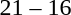<table style="text-align:center">
<tr>
<th width=200></th>
<th width=100></th>
<th width=200></th>
</tr>
<tr>
<td align=right><strong></strong></td>
<td>21 – 16</td>
<td align=left></td>
</tr>
</table>
